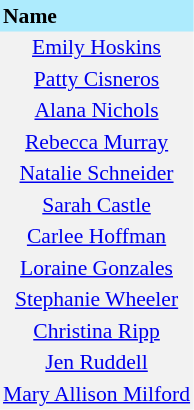<table border=0 cellpadding=2 cellspacing=0  |- bgcolor=#F2F2F2 style="text-align:center; font-size:90%;">
<tr bgcolor=#ADEBFD>
<th align=left>Name</th>
</tr>
<tr>
<td><a href='#'>Emily Hoskins</a></td>
</tr>
<tr>
<td><a href='#'>Patty Cisneros</a></td>
</tr>
<tr>
<td><a href='#'>Alana Nichols</a></td>
</tr>
<tr>
<td><a href='#'>Rebecca Murray</a></td>
</tr>
<tr>
<td><a href='#'>Natalie Schneider</a></td>
</tr>
<tr>
<td><a href='#'>Sarah Castle</a></td>
</tr>
<tr>
<td><a href='#'>Carlee Hoffman</a></td>
</tr>
<tr>
<td><a href='#'>Loraine Gonzales</a></td>
</tr>
<tr>
<td><a href='#'>Stephanie Wheeler</a></td>
</tr>
<tr>
<td><a href='#'>Christina Ripp</a></td>
</tr>
<tr>
<td><a href='#'>Jen Ruddell</a></td>
</tr>
<tr>
<td><a href='#'>Mary Allison Milford</a></td>
</tr>
</table>
